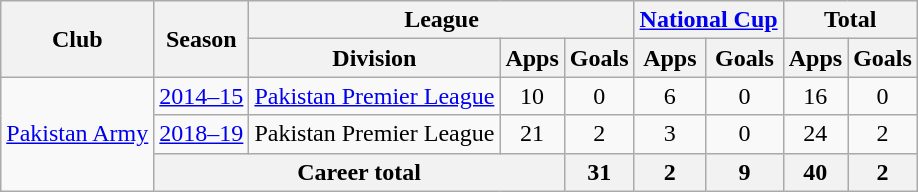<table class="wikitable" style="text-align: center;">
<tr>
<th rowspan="2">Club</th>
<th rowspan="2">Season</th>
<th colspan="3">League</th>
<th colspan="2"><a href='#'>National Cup</a></th>
<th colspan="2">Total</th>
</tr>
<tr>
<th>Division</th>
<th>Apps</th>
<th>Goals</th>
<th>Apps</th>
<th>Goals</th>
<th>Apps</th>
<th>Goals</th>
</tr>
<tr>
<td rowspan="3"><a href='#'>Pakistan Army</a></td>
<td><a href='#'>2014–15</a></td>
<td><a href='#'>Pakistan Premier League</a></td>
<td>10</td>
<td>0</td>
<td>6</td>
<td>0</td>
<td>16</td>
<td>0</td>
</tr>
<tr>
<td><a href='#'>2018–19</a></td>
<td>Pakistan Premier League</td>
<td>21</td>
<td>2</td>
<td>3</td>
<td>0</td>
<td>24</td>
<td>2</td>
</tr>
<tr>
<th colspan="3">Career total</th>
<th>31</th>
<th>2</th>
<th>9</th>
<th>40</th>
<th>2</th>
</tr>
</table>
